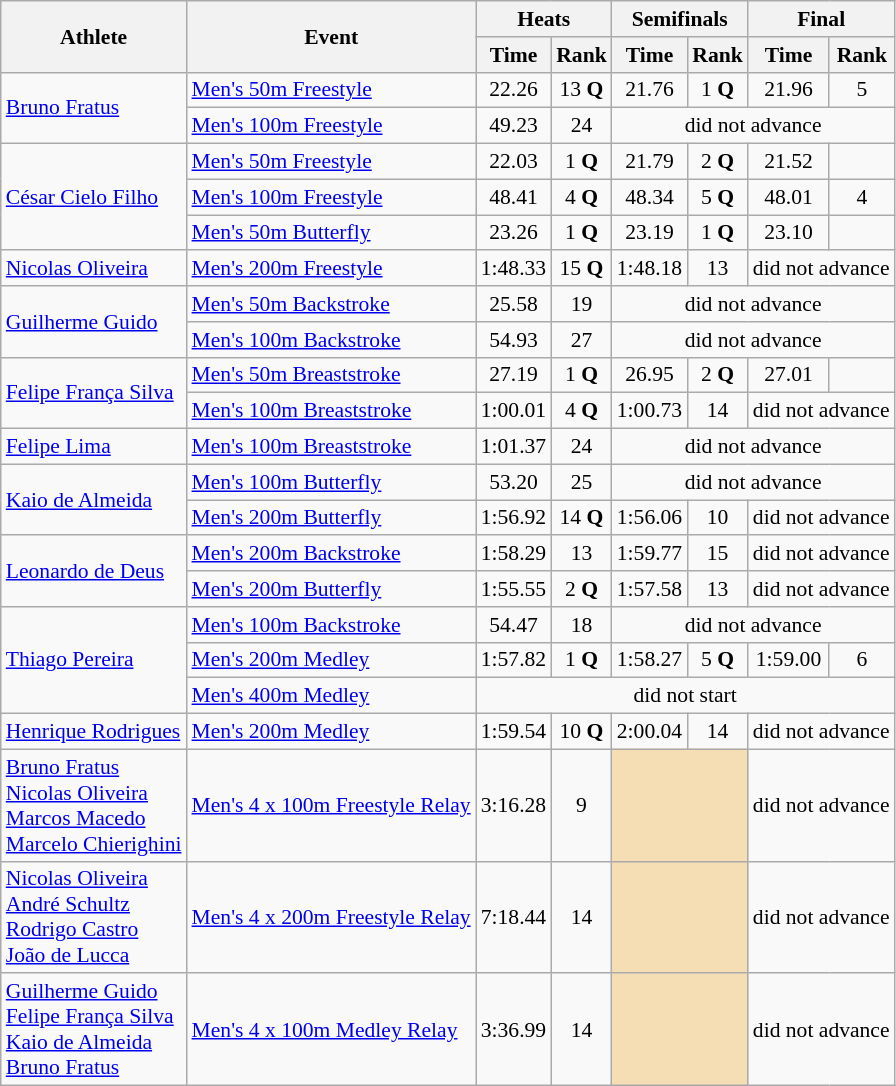<table class=wikitable style="font-size:90%">
<tr>
<th rowspan="2">Athlete</th>
<th rowspan="2">Event</th>
<th colspan="2">Heats</th>
<th colspan="2">Semifinals</th>
<th colspan="2">Final</th>
</tr>
<tr>
<th>Time</th>
<th>Rank</th>
<th>Time</th>
<th>Rank</th>
<th>Time</th>
<th>Rank</th>
</tr>
<tr>
<td rowspan="2"><a href='#'>Bruno Fratus</a></td>
<td><a href='#'>Men's 50m Freestyle</a></td>
<td align=center>22.26</td>
<td align=center>13 <strong>Q</strong></td>
<td align=center>21.76</td>
<td align=center>1 <strong>Q</strong></td>
<td align=center>21.96</td>
<td align=center>5</td>
</tr>
<tr>
<td><a href='#'>Men's 100m Freestyle</a></td>
<td align=center>49.23</td>
<td align=center>24</td>
<td align=center colspan=4>did not advance</td>
</tr>
<tr>
<td rowspan="3"><a href='#'>César Cielo Filho</a></td>
<td><a href='#'>Men's 50m Freestyle</a></td>
<td align=center>22.03</td>
<td align=center>1 <strong>Q</strong></td>
<td align=center>21.79</td>
<td align=center>2 <strong>Q</strong></td>
<td align=center>21.52</td>
<td align=center></td>
</tr>
<tr>
<td><a href='#'>Men's 100m Freestyle</a></td>
<td align=center>48.41</td>
<td align=center>4 <strong>Q</strong></td>
<td align=center>48.34</td>
<td align=center>5 <strong>Q</strong></td>
<td align=center>48.01</td>
<td align=center>4</td>
</tr>
<tr>
<td><a href='#'>Men's 50m Butterfly</a></td>
<td align=center>23.26</td>
<td align=center>1 <strong>Q</strong></td>
<td align=center>23.19</td>
<td align=center>1 <strong>Q</strong></td>
<td align=center>23.10</td>
<td align=center></td>
</tr>
<tr>
<td rowspan="1"><a href='#'>Nicolas Oliveira</a></td>
<td><a href='#'>Men's 200m Freestyle</a></td>
<td align=center>1:48.33</td>
<td align=center>15 <strong>Q</strong></td>
<td align=center>1:48.18</td>
<td align=center>13</td>
<td align=center colspan=2>did not advance</td>
</tr>
<tr>
<td rowspan="2"><a href='#'>Guilherme Guido</a></td>
<td><a href='#'>Men's 50m Backstroke</a></td>
<td align=center>25.58</td>
<td align=center>19</td>
<td align=center colspan=4>did not advance</td>
</tr>
<tr>
<td><a href='#'>Men's 100m Backstroke</a></td>
<td align=center>54.93</td>
<td align=center>27</td>
<td align=center colspan=4>did not advance</td>
</tr>
<tr>
<td rowspan="2"><a href='#'>Felipe França Silva</a></td>
<td><a href='#'>Men's 50m Breaststroke</a></td>
<td align=center>27.19</td>
<td align=center>1 <strong>Q</strong></td>
<td align=center>26.95</td>
<td align=center>2 <strong>Q</strong></td>
<td align=center>27.01</td>
<td align=center></td>
</tr>
<tr>
<td><a href='#'>Men's 100m Breaststroke</a></td>
<td align=center>1:00.01</td>
<td align=center>4 <strong>Q</strong></td>
<td align=center>1:00.73</td>
<td align=center>14</td>
<td align=center colspan=2>did not advance</td>
</tr>
<tr>
<td rowspan="1"><a href='#'>Felipe Lima</a></td>
<td><a href='#'>Men's 100m Breaststroke</a></td>
<td align=center>1:01.37</td>
<td align=center>24</td>
<td align=center colspan=4>did not advance</td>
</tr>
<tr>
<td rowspan="2"><a href='#'>Kaio de Almeida</a></td>
<td><a href='#'>Men's 100m Butterfly</a></td>
<td align=center>53.20</td>
<td align=center>25</td>
<td align=center colspan=4>did not advance</td>
</tr>
<tr>
<td><a href='#'>Men's 200m Butterfly</a></td>
<td align=center>1:56.92</td>
<td align=center>14 <strong>Q</strong></td>
<td align=center>1:56.06</td>
<td align=center>10</td>
<td align=center colspan=2>did not advance</td>
</tr>
<tr>
<td rowspan="2"><a href='#'>Leonardo de Deus</a></td>
<td><a href='#'>Men's 200m Backstroke</a></td>
<td align=center>1:58.29</td>
<td align=center>13</td>
<td align=center>1:59.77</td>
<td align=center>15</td>
<td align=center colspan=2>did not advance</td>
</tr>
<tr>
<td><a href='#'>Men's 200m Butterfly</a></td>
<td align=center>1:55.55</td>
<td align=center>2 <strong>Q</strong></td>
<td align=center>1:57.58</td>
<td align=center>13</td>
<td align=center colspan=2>did not advance</td>
</tr>
<tr>
<td rowspan="3"><a href='#'>Thiago Pereira</a></td>
<td><a href='#'>Men's 100m Backstroke</a></td>
<td align=center>54.47</td>
<td align=center>18</td>
<td align=center colspan=4>did not advance</td>
</tr>
<tr>
<td><a href='#'>Men's 200m Medley</a></td>
<td align=center>1:57.82</td>
<td align=center>1 <strong>Q</strong></td>
<td align=center>1:58.27</td>
<td align=center>5 <strong>Q</strong></td>
<td align=center>1:59.00</td>
<td align=center>6</td>
</tr>
<tr>
<td><a href='#'>Men's 400m Medley</a></td>
<td align=center colspan=6>did not start</td>
</tr>
<tr>
<td rowspan="1"><a href='#'>Henrique Rodrigues</a></td>
<td><a href='#'>Men's 200m Medley</a></td>
<td align=center>1:59.54</td>
<td align=center>10 <strong>Q</strong></td>
<td align=center>2:00.04</td>
<td align=center>14</td>
<td align=center colspan=2>did not advance</td>
</tr>
<tr>
<td rowspan="1"><a href='#'>Bruno Fratus</a><br><a href='#'>Nicolas Oliveira</a><br><a href='#'>Marcos Macedo</a><br><a href='#'>Marcelo Chierighini</a></td>
<td><a href='#'>Men's 4 x 100m Freestyle Relay</a></td>
<td align=center>3:16.28</td>
<td align=center>9</td>
<td colspan= 2 bgcolor="wheat"></td>
<td align=center colspan=2>did not advance</td>
</tr>
<tr>
<td rowspan="1"><a href='#'>Nicolas Oliveira</a><br><a href='#'>André Schultz</a><br><a href='#'>Rodrigo Castro</a><br><a href='#'>João de Lucca</a></td>
<td><a href='#'>Men's 4 x 200m Freestyle Relay</a></td>
<td align=center>7:18.44</td>
<td align=center>14</td>
<td colspan= 2 bgcolor="wheat"></td>
<td align=center colspan=2>did not advance</td>
</tr>
<tr>
<td rowspan="1"><a href='#'>Guilherme Guido</a><br><a href='#'>Felipe França Silva</a><br><a href='#'>Kaio de Almeida</a><br><a href='#'>Bruno Fratus</a></td>
<td><a href='#'>Men's 4 x 100m Medley Relay</a></td>
<td align=center>3:36.99</td>
<td align=center>14</td>
<td colspan= 2 bgcolor="wheat"></td>
<td align=center colspan=2>did not advance</td>
</tr>
</table>
